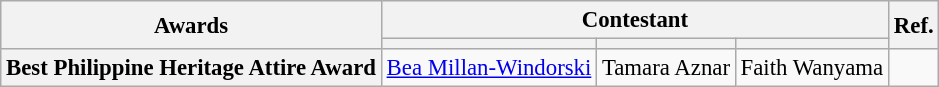<table class="wikitable" style="font-size: 95%;">
<tr>
<th colspan="2" rowspan="2">Awards</th>
<th colspan="3">Contestant</th>
<th rowspan="2" scope="row">Ref.</th>
</tr>
<tr>
<th></th>
<th></th>
<th></th>
</tr>
<tr>
<th colspan="2">Best Philippine Heritage Attire Award</th>
<td align="center"><a href='#'>Bea Millan-Windorski</a><br></td>
<td align="center">Tamara Aznar<br></td>
<td align="center">Faith Wanyama<br></td>
<td></td>
</tr>
</table>
